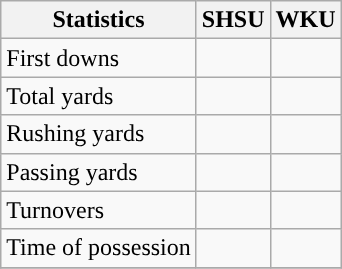<table class="wikitable" style="float: left;">
<tr>
<th>Statistics</th>
<th>SHSU</th>
<th>WKU</th>
</tr>
<tr>
<td>First downs</td>
<td></td>
<td></td>
</tr>
<tr>
<td>Total yards</td>
<td></td>
<td></td>
</tr>
<tr>
<td>Rushing yards</td>
<td></td>
<td></td>
</tr>
<tr>
<td>Passing yards</td>
<td></td>
<td></td>
</tr>
<tr>
<td>Turnovers</td>
<td></td>
<td></td>
</tr>
<tr>
<td>Time of possession</td>
<td></td>
<td></td>
</tr>
<tr>
</tr>
</table>
